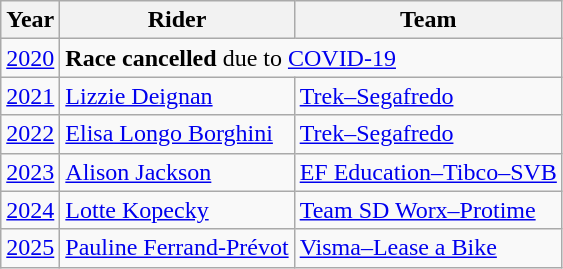<table class="wikitable" style="font-size: 100%">
<tr>
<th>Year</th>
<th>Rider</th>
<th>Team</th>
</tr>
<tr>
<td><a href='#'>2020</a></td>
<td colspan="2"><strong>Race cancelled</strong> due to <a href='#'>COVID-19</a></td>
</tr>
<tr>
<td><a href='#'>2021</a></td>
<td> <a href='#'>Lizzie Deignan</a></td>
<td><a href='#'>Trek–Segafredo</a></td>
</tr>
<tr>
<td><a href='#'>2022</a></td>
<td> <a href='#'>Elisa Longo Borghini</a></td>
<td><a href='#'>Trek–Segafredo</a></td>
</tr>
<tr>
<td><a href='#'>2023</a></td>
<td> <a href='#'>Alison Jackson</a></td>
<td><a href='#'>EF Education–Tibco–SVB</a></td>
</tr>
<tr>
<td><a href='#'>2024</a></td>
<td> <a href='#'>Lotte Kopecky</a></td>
<td><a href='#'>Team SD Worx–Protime</a></td>
</tr>
<tr>
<td><a href='#'>2025</a></td>
<td> <a href='#'>Pauline Ferrand-Prévot</a></td>
<td><a href='#'>Visma–Lease a Bike</a></td>
</tr>
</table>
